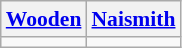<table class="wikitable" style="white-space:nowrap; font-size:90%;">
<tr>
<th><strong><a href='#'>Wooden</a></strong></th>
<th><strong><a href='#'>Naismith</a></strong></th>
</tr>
<tr>
<td></td>
<td></td>
</tr>
</table>
